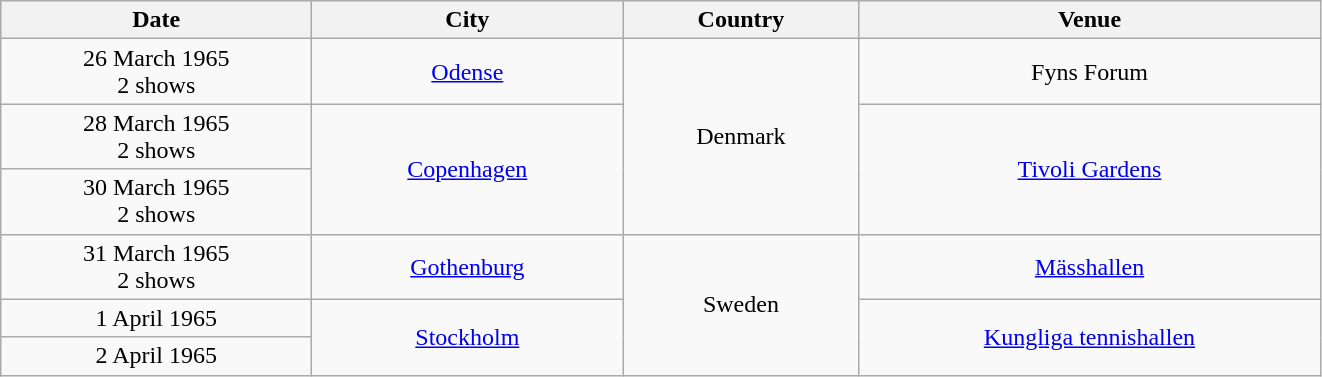<table class="wikitable" style="text-align:center;">
<tr>
<th style="width:200px;">Date</th>
<th style="width:200px;">City</th>
<th style="width:150px;">Country</th>
<th style="width:300px;">Venue</th>
</tr>
<tr>
<td>26 March 1965<br>2 shows</td>
<td><a href='#'>Odense</a></td>
<td rowspan="3">Denmark</td>
<td>Fyns Forum</td>
</tr>
<tr>
<td>28 March 1965<br>2 shows</td>
<td rowspan="2"><a href='#'>Copenhagen</a></td>
<td rowspan="2"><a href='#'>Tivoli Gardens</a></td>
</tr>
<tr>
<td>30 March 1965<br>2 shows</td>
</tr>
<tr>
<td>31 March 1965<br>2 shows</td>
<td><a href='#'>Gothenburg</a></td>
<td rowspan="3">Sweden</td>
<td><a href='#'>Mässhallen</a></td>
</tr>
<tr>
<td>1 April 1965</td>
<td rowspan="2"><a href='#'>Stockholm</a></td>
<td rowspan="2"><a href='#'>Kungliga tennishallen</a></td>
</tr>
<tr>
<td>2 April 1965</td>
</tr>
</table>
